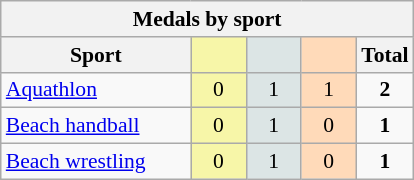<table class="wikitable" style="font-size:90%; text-align:center;">
<tr>
<th colspan="5">Medals by sport</th>
</tr>
<tr>
<th width="120">Sport</th>
<th scope="col" width="30" style="background:#F7F6A8;"></th>
<th scope="col" width="30" style="background:#DCE5E5;"></th>
<th scope="col" width="30" style="background:#FFDAB9;"></th>
<th width="30">Total</th>
</tr>
<tr>
<td align="left"><a href='#'>Aquathlon</a></td>
<td style="background:#F7F6A8;">0</td>
<td style="background:#DCE5E5;">1</td>
<td style="background:#FFDAB9;">1</td>
<td><strong>2</strong></td>
</tr>
<tr>
<td align="left"><a href='#'>Beach handball</a></td>
<td style="background:#F7F6A8;">0</td>
<td style="background:#DCE5E5;">1</td>
<td style="background:#FFDAB9;">0</td>
<td><strong>1</strong></td>
</tr>
<tr>
<td align="left"><a href='#'>Beach wrestling</a></td>
<td style="background:#F7F6A8;">0</td>
<td style="background:#DCE5E5;">1</td>
<td style="background:#FFDAB9;">0</td>
<td><strong>1</strong></td>
</tr>
</table>
